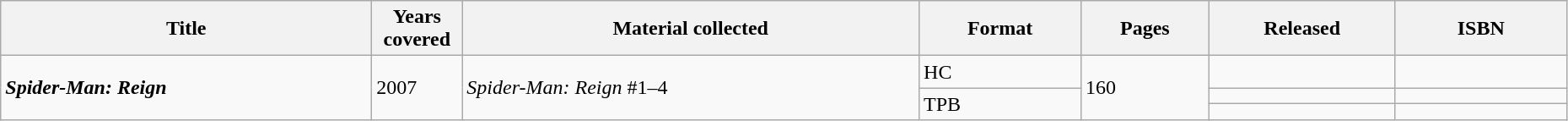<table class="wikitable sortable" width=98%>
<tr>
<th>Title</th>
<th style="width: 4em;">Years covered</th>
<th>Material collected</th>
<th>Format</th>
<th>Pages</th>
<th>Released</th>
<th class="unsortable" style="width: 8em;">ISBN</th>
</tr>
<tr>
<td rowspan=3><strong><em>Spider-Man: Reign</em></strong></td>
<td rowspan=3>2007</td>
<td rowspan=3><em>Spider-Man: Reign</em> #1–4</td>
<td>HC</td>
<td rowspan=3>160</td>
<td></td>
<td></td>
</tr>
<tr>
<td rowspan=2>TPB</td>
<td></td>
<td></td>
</tr>
<tr>
<td></td>
<td></td>
</tr>
</table>
